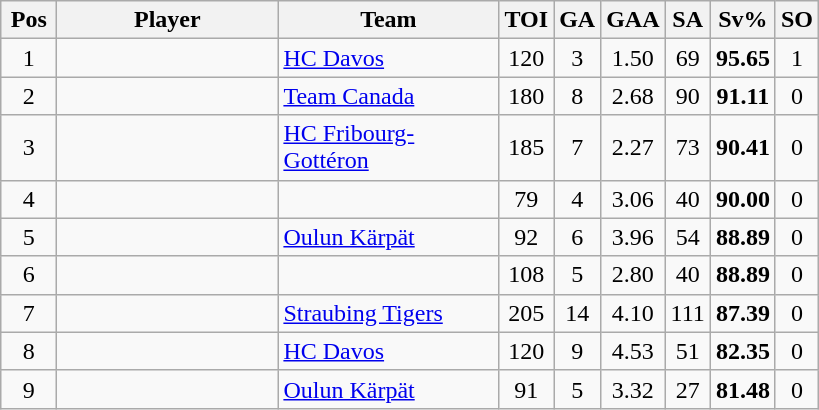<table class="wikitable sortable" style="text-align: center;">
<tr>
<th width=30>Pos</th>
<th width=140>Player</th>
<th width=140>Team</th>
<th width=20>TOI</th>
<th width=20>GA</th>
<th width=20>GAA</th>
<th width=20>SA</th>
<th width=20>Sv%</th>
<th width=20>SO</th>
</tr>
<tr>
<td>1</td>
<td style="text-align:left"></td>
<td style="text-align:left"><a href='#'>HC Davos</a></td>
<td>120</td>
<td>3</td>
<td>1.50</td>
<td>69</td>
<td><strong>95.65</strong></td>
<td>1</td>
</tr>
<tr>
<td>2</td>
<td style="text-align:left"></td>
<td style="text-align:left"><a href='#'>Team Canada</a></td>
<td>180</td>
<td>8</td>
<td>2.68</td>
<td>90</td>
<td><strong>91.11</strong></td>
<td>0</td>
</tr>
<tr>
<td>3</td>
<td style="text-align:left"></td>
<td style="text-align:left"><a href='#'>HC Fribourg-Gottéron</a></td>
<td>185</td>
<td>7</td>
<td>2.27</td>
<td>73</td>
<td><strong>90.41</strong></td>
<td>0</td>
</tr>
<tr>
<td>4</td>
<td style="text-align:left"></td>
<td style="text-align:left"></td>
<td>79</td>
<td>4</td>
<td>3.06</td>
<td>40</td>
<td><strong>90.00</strong></td>
<td>0</td>
</tr>
<tr>
<td>5</td>
<td style="text-align:left"></td>
<td style="text-align:left"><a href='#'>Oulun Kärpät</a></td>
<td>92</td>
<td>6</td>
<td>3.96</td>
<td>54</td>
<td><strong>88.89</strong></td>
<td>0</td>
</tr>
<tr>
<td>6</td>
<td style="text-align:left"></td>
<td style="text-align:left"></td>
<td>108</td>
<td>5</td>
<td>2.80</td>
<td>40</td>
<td><strong>88.89</strong></td>
<td>0</td>
</tr>
<tr>
<td>7</td>
<td style="text-align:left"></td>
<td style="text-align:left"><a href='#'>Straubing Tigers</a></td>
<td>205</td>
<td>14</td>
<td>4.10</td>
<td>111</td>
<td><strong>87.39</strong></td>
<td>0</td>
</tr>
<tr>
<td>8</td>
<td style="text-align:left"></td>
<td style="text-align:left"><a href='#'>HC Davos</a></td>
<td>120</td>
<td>9</td>
<td>4.53</td>
<td>51</td>
<td><strong>82.35</strong></td>
<td>0</td>
</tr>
<tr>
<td>9</td>
<td style="text-align:left"></td>
<td style="text-align:left"><a href='#'>Oulun Kärpät</a></td>
<td>91</td>
<td>5</td>
<td>3.32</td>
<td>27</td>
<td><strong>81.48</strong></td>
<td>0</td>
</tr>
</table>
